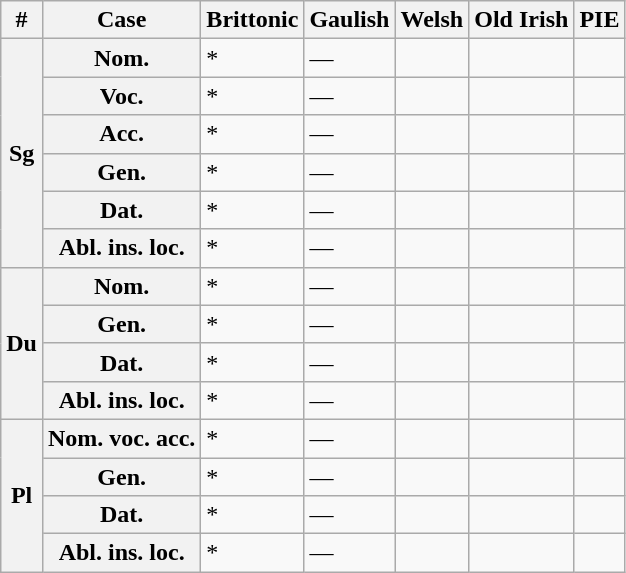<table class="wikitable">
<tr>
<th>#</th>
<th>Case</th>
<th>Brittonic</th>
<th>Gaulish</th>
<th>Welsh</th>
<th>Old Irish</th>
<th>PIE</th>
</tr>
<tr>
<th rowspan="6">Sg</th>
<th>Nom.</th>
<td>*</td>
<td>—</td>
<td></td>
<td></td>
<td></td>
</tr>
<tr>
<th>Voc.</th>
<td>*</td>
<td>—</td>
<td></td>
<td></td>
<td></td>
</tr>
<tr>
<th>Acc.</th>
<td>*</td>
<td>—</td>
<td></td>
<td></td>
<td></td>
</tr>
<tr>
<th>Gen.</th>
<td>*</td>
<td>—</td>
<td></td>
<td></td>
<td></td>
</tr>
<tr>
<th>Dat.</th>
<td>*</td>
<td>—</td>
<td></td>
<td></td>
<td></td>
</tr>
<tr>
<th>Abl. ins. loc.</th>
<td>*</td>
<td>—</td>
<td></td>
<td></td>
<td></td>
</tr>
<tr>
<th rowspan="4">Du</th>
<th>Nom.</th>
<td>*</td>
<td>—</td>
<td></td>
<td></td>
<td></td>
</tr>
<tr>
<th>Gen.</th>
<td>*</td>
<td>—</td>
<td></td>
<td></td>
<td></td>
</tr>
<tr>
<th>Dat.</th>
<td>*</td>
<td>—</td>
<td></td>
<td></td>
<td></td>
</tr>
<tr>
<th>Abl. ins. loc.</th>
<td>*</td>
<td>—</td>
<td></td>
<td></td>
<td></td>
</tr>
<tr>
<th rowspan="4">Pl</th>
<th>Nom. voc. acc.</th>
<td>*</td>
<td>—</td>
<td></td>
<td></td>
<td></td>
</tr>
<tr>
<th>Gen.</th>
<td>*</td>
<td>—</td>
<td></td>
<td></td>
<td></td>
</tr>
<tr>
<th>Dat.</th>
<td>*</td>
<td>—</td>
<td></td>
<td></td>
<td></td>
</tr>
<tr>
<th>Abl. ins. loc.</th>
<td>*</td>
<td>—</td>
<td></td>
<td></td>
<td></td>
</tr>
</table>
